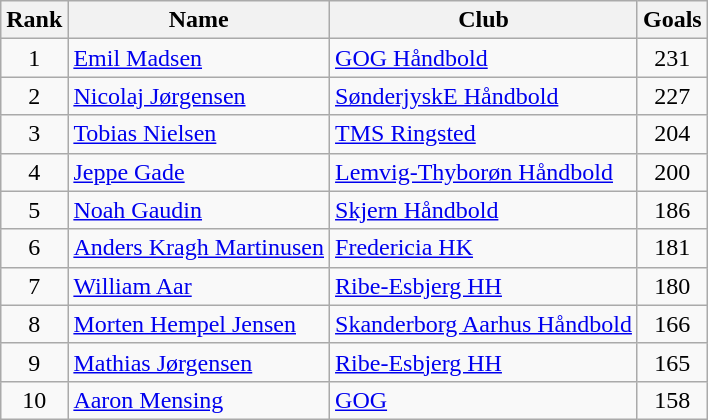<table class="wikitable sortable" style="text-align:center">
<tr>
<th>Rank</th>
<th>Name</th>
<th>Club</th>
<th>Goals</th>
</tr>
<tr>
<td>1</td>
<td style="text-align:left"> <a href='#'>Emil Madsen</a></td>
<td style="text-align:left"><a href='#'>GOG Håndbold</a></td>
<td>231</td>
</tr>
<tr>
<td>2</td>
<td style="text-align:left"> <a href='#'>Nicolaj Jørgensen</a></td>
<td style="text-align:left"><a href='#'>SønderjyskE Håndbold</a></td>
<td>227</td>
</tr>
<tr>
<td>3</td>
<td style="text-align:left"> <a href='#'>Tobias Nielsen</a></td>
<td style="text-align:left"><a href='#'>TMS Ringsted</a></td>
<td>204</td>
</tr>
<tr>
<td>4</td>
<td style="text-align:left"> <a href='#'>Jeppe Gade</a></td>
<td style="text-align:left"><a href='#'>Lemvig-Thyborøn Håndbold</a></td>
<td>200</td>
</tr>
<tr>
<td>5</td>
<td style="text-align:left"> <a href='#'>Noah Gaudin</a></td>
<td style="text-align:left"><a href='#'>Skjern Håndbold</a></td>
<td>186</td>
</tr>
<tr>
<td>6</td>
<td style="text-align:left"> <a href='#'>Anders Kragh Martinusen</a></td>
<td style="text-align:left"><a href='#'>Fredericia HK</a></td>
<td>181</td>
</tr>
<tr>
<td>7</td>
<td style="text-align:left"> <a href='#'>William Aar</a></td>
<td style="text-align:left"><a href='#'>Ribe-Esbjerg HH</a></td>
<td>180</td>
</tr>
<tr>
<td>8</td>
<td style="text-align:left"> <a href='#'>Morten Hempel Jensen</a></td>
<td style="text-align:left"><a href='#'>Skanderborg Aarhus Håndbold</a></td>
<td>166</td>
</tr>
<tr>
<td>9</td>
<td style="text-align:left"> <a href='#'>Mathias Jørgensen</a></td>
<td style="text-align:left"><a href='#'>Ribe-Esbjerg HH</a></td>
<td>165</td>
</tr>
<tr>
<td>10</td>
<td style="text-align:left"> <a href='#'>Aaron Mensing</a></td>
<td style="text-align:left"><a href='#'>GOG</a></td>
<td>158</td>
</tr>
</table>
